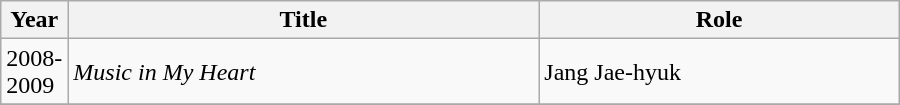<table class="wikitable" style="width:600px">
<tr>
<th width=10>Year</th>
<th>Title</th>
<th>Role</th>
</tr>
<tr>
<td>2008-2009</td>
<td><em>Music in My Heart</em></td>
<td>Jang Jae-hyuk</td>
</tr>
<tr>
</tr>
</table>
